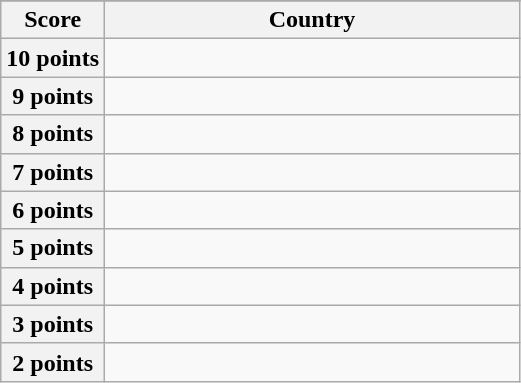<table class="wikitable">
<tr>
</tr>
<tr>
<th scope="col" width="20%">Score</th>
<th scope="col">Country</th>
</tr>
<tr>
<th scope="row">10 points</th>
<td></td>
</tr>
<tr>
<th scope="row">9 points</th>
<td></td>
</tr>
<tr>
<th scope="row">8 points</th>
<td></td>
</tr>
<tr>
<th scope="row">7 points</th>
<td></td>
</tr>
<tr>
<th scope="row">6 points</th>
<td></td>
</tr>
<tr>
<th scope="row">5 points</th>
<td></td>
</tr>
<tr>
<th scope="row">4 points</th>
<td></td>
</tr>
<tr>
<th scope="row">3 points</th>
<td></td>
</tr>
<tr>
<th scope="row">2 points</th>
<td></td>
</tr>
</table>
